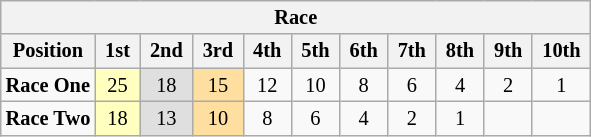<table class="wikitable" style="font-size:85%; text-align:center">
<tr>
<th colspan=11>Race</th>
</tr>
<tr>
<th>Position</th>
<th> 1st </th>
<th> 2nd </th>
<th> 3rd </th>
<th> 4th </th>
<th> 5th </th>
<th> 6th </th>
<th> 7th </th>
<th> 8th </th>
<th> 9th </th>
<th> 10th </th>
</tr>
<tr>
<td align="left"><strong>Race One</strong></td>
<td style="background:#FFFFBF;">25</td>
<td style="background:#DFDFDF;">18</td>
<td style="background:#FFDF9F;">15</td>
<td>12</td>
<td>10</td>
<td>8</td>
<td>6</td>
<td>4</td>
<td>2</td>
<td>1</td>
</tr>
<tr>
<td align="left"><strong>Race Two</strong></td>
<td style="background:#FFFFBF;">18</td>
<td style="background:#DFDFDF;">13</td>
<td style="background:#FFDF9F;">10</td>
<td>8</td>
<td>6</td>
<td>4</td>
<td>2</td>
<td>1</td>
<td></td>
<td></td>
</tr>
</table>
